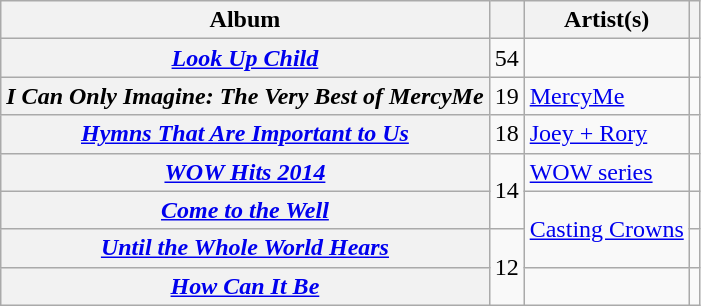<table class="wikitable sortable plainrowheaders">
<tr>
<th scope=col>Album</th>
<th scope=col></th>
<th scope=col>Artist(s)</th>
<th scope=col class="unsortable"></th>
</tr>
<tr>
<th scope="row"><em><a href='#'>Look Up Child</a></em></th>
<td style="text-align: center;">54</td>
<td></td>
<td style="text-align: center;"></td>
</tr>
<tr>
<th scope="row"><em>I Can Only Imagine: The Very Best of MercyMe</em></th>
<td style="text-align: center;">19</td>
<td><a href='#'>MercyMe</a></td>
<td style="text-align: center;"></td>
</tr>
<tr>
<th scope="row"><em><a href='#'>Hymns That Are Important to Us</a></em></th>
<td style="text-align: center;">18</td>
<td><a href='#'>Joey + Rory</a></td>
<td style="text-align: center;"></td>
</tr>
<tr>
<th scope="row"><em><a href='#'>WOW Hits 2014</a></em></th>
<td rowspan="2" style="text-align: center;">14</td>
<td><a href='#'>WOW series</a></td>
<td style="text-align: center;"></td>
</tr>
<tr>
<th scope="row"><em><a href='#'>Come to the Well</a></em></th>
<td rowspan="2"><a href='#'>Casting Crowns</a></td>
<td style="text-align: center;"></td>
</tr>
<tr>
<th scope="row"><em><a href='#'>Until the Whole World Hears</a></em></th>
<td rowspan="2" style="text-align: center;">12</td>
<td style="text-align: center;"></td>
</tr>
<tr>
<th scope="row"><em><a href='#'>How Can It Be</a></em></th>
<td></td>
<td style="text-align: center;"></td>
</tr>
</table>
